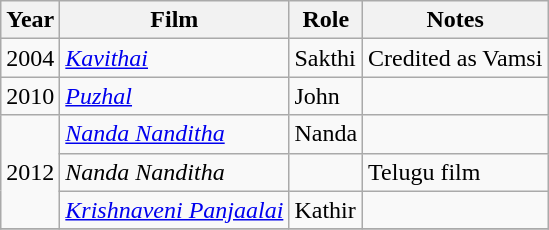<table class="wikitable sortable">
<tr>
<th>Year</th>
<th>Film</th>
<th>Role</th>
<th class="unsortable">Notes</th>
</tr>
<tr>
<td>2004</td>
<td><em><a href='#'>Kavithai</a></em></td>
<td>Sakthi</td>
<td>Credited as Vamsi</td>
</tr>
<tr>
<td>2010</td>
<td><em><a href='#'>Puzhal</a></em></td>
<td>John</td>
<td></td>
</tr>
<tr>
<td rowspan="3">2012</td>
<td><em><a href='#'>Nanda Nanditha</a></em></td>
<td>Nanda</td>
<td></td>
</tr>
<tr>
<td><em>Nanda Nanditha</em></td>
<td></td>
<td>Telugu film</td>
</tr>
<tr>
<td><em><a href='#'>Krishnaveni Panjaalai</a></em></td>
<td>Kathir</td>
<td></td>
</tr>
<tr>
</tr>
</table>
